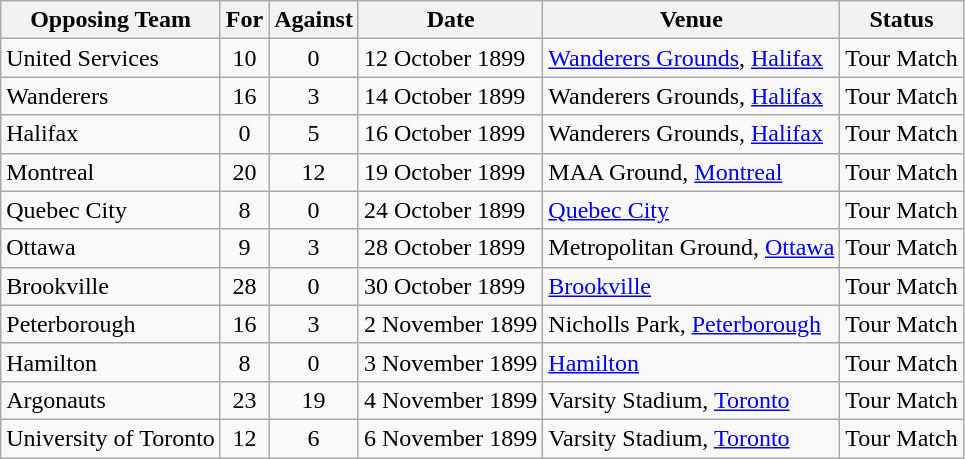<table class=wikitable>
<tr>
<th>Opposing Team</th>
<th>For</th>
<th>Against</th>
<th>Date</th>
<th>Venue</th>
<th>Status</th>
</tr>
<tr>
<td>United Services</td>
<td align=center>10</td>
<td align=center>0</td>
<td>12 October 1899</td>
<td><a href='#'>Wanderers Grounds</a>, <a href='#'>Halifax</a></td>
<td>Tour Match</td>
</tr>
<tr>
<td>Wanderers</td>
<td align=center>16</td>
<td align=center>3</td>
<td>14 October 1899</td>
<td>Wanderers Grounds, <a href='#'>Halifax</a></td>
<td>Tour Match</td>
</tr>
<tr>
<td>Halifax</td>
<td align=center>0</td>
<td align=center>5</td>
<td>16 October 1899</td>
<td>Wanderers Grounds, <a href='#'>Halifax</a></td>
<td>Tour Match</td>
</tr>
<tr>
<td>Montreal</td>
<td align=center>20</td>
<td align=center>12</td>
<td>19 October 1899</td>
<td>MAA Ground, <a href='#'>Montreal</a></td>
<td>Tour Match</td>
</tr>
<tr>
<td>Quebec City</td>
<td align=center>8</td>
<td align=center>0</td>
<td>24 October 1899</td>
<td><a href='#'>Quebec City</a></td>
<td>Tour Match</td>
</tr>
<tr>
<td>Ottawa</td>
<td align=center>9</td>
<td align=center>3</td>
<td>28 October 1899</td>
<td>Metropolitan Ground, <a href='#'>Ottawa</a></td>
<td>Tour Match</td>
</tr>
<tr>
<td>Brookville</td>
<td align=center>28</td>
<td align=center>0</td>
<td>30 October 1899</td>
<td><a href='#'>Brookville</a></td>
<td>Tour Match</td>
</tr>
<tr>
<td>Peterborough</td>
<td align=center>16</td>
<td align=center>3</td>
<td>2 November 1899</td>
<td>Nicholls Park, <a href='#'>Peterborough</a></td>
<td>Tour Match</td>
</tr>
<tr>
<td>Hamilton</td>
<td align=center>8</td>
<td align=center>0</td>
<td>3 November 1899</td>
<td><a href='#'>Hamilton</a></td>
<td>Tour Match</td>
</tr>
<tr>
<td>Argonauts</td>
<td align=center>23</td>
<td align=center>19</td>
<td>4 November 1899</td>
<td>Varsity Stadium, <a href='#'>Toronto</a></td>
<td>Tour Match</td>
</tr>
<tr>
<td>University of Toronto</td>
<td align=center>12</td>
<td align=center>6</td>
<td>6 November 1899</td>
<td>Varsity Stadium, <a href='#'>Toronto</a></td>
<td>Tour Match</td>
</tr>
</table>
